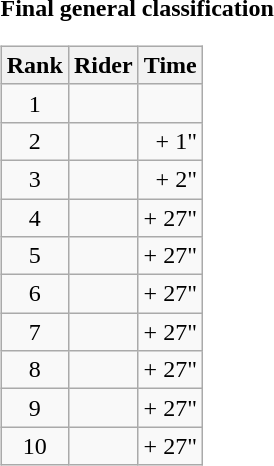<table>
<tr>
<td><strong>Final general classification</strong><br><table class="wikitable">
<tr>
<th scope="col">Rank</th>
<th scope="col">Rider</th>
<th scope="col">Time</th>
</tr>
<tr>
<td style="text-align:center;">1</td>
<td></td>
<td style="text-align:right;"></td>
</tr>
<tr>
<td style="text-align:center;">2</td>
<td></td>
<td style="text-align:right;">+ 1"</td>
</tr>
<tr>
<td style="text-align:center;">3</td>
<td></td>
<td style="text-align:right;">+ 2"</td>
</tr>
<tr>
<td style="text-align:center;">4</td>
<td></td>
<td style="text-align:right;">+ 27"</td>
</tr>
<tr>
<td style="text-align:center;">5</td>
<td></td>
<td style="text-align:right;">+ 27"</td>
</tr>
<tr>
<td style="text-align:center;">6</td>
<td></td>
<td style="text-align:right;">+ 27"</td>
</tr>
<tr>
<td style="text-align:center;">7</td>
<td></td>
<td style="text-align:right;">+ 27"</td>
</tr>
<tr>
<td style="text-align:center;">8</td>
<td></td>
<td style="text-align:right;">+ 27"</td>
</tr>
<tr>
<td style="text-align:center;">9</td>
<td></td>
<td style="text-align:right;">+ 27"</td>
</tr>
<tr>
<td style="text-align:center;">10</td>
<td></td>
<td style="text-align:right;">+ 27"</td>
</tr>
</table>
</td>
</tr>
</table>
